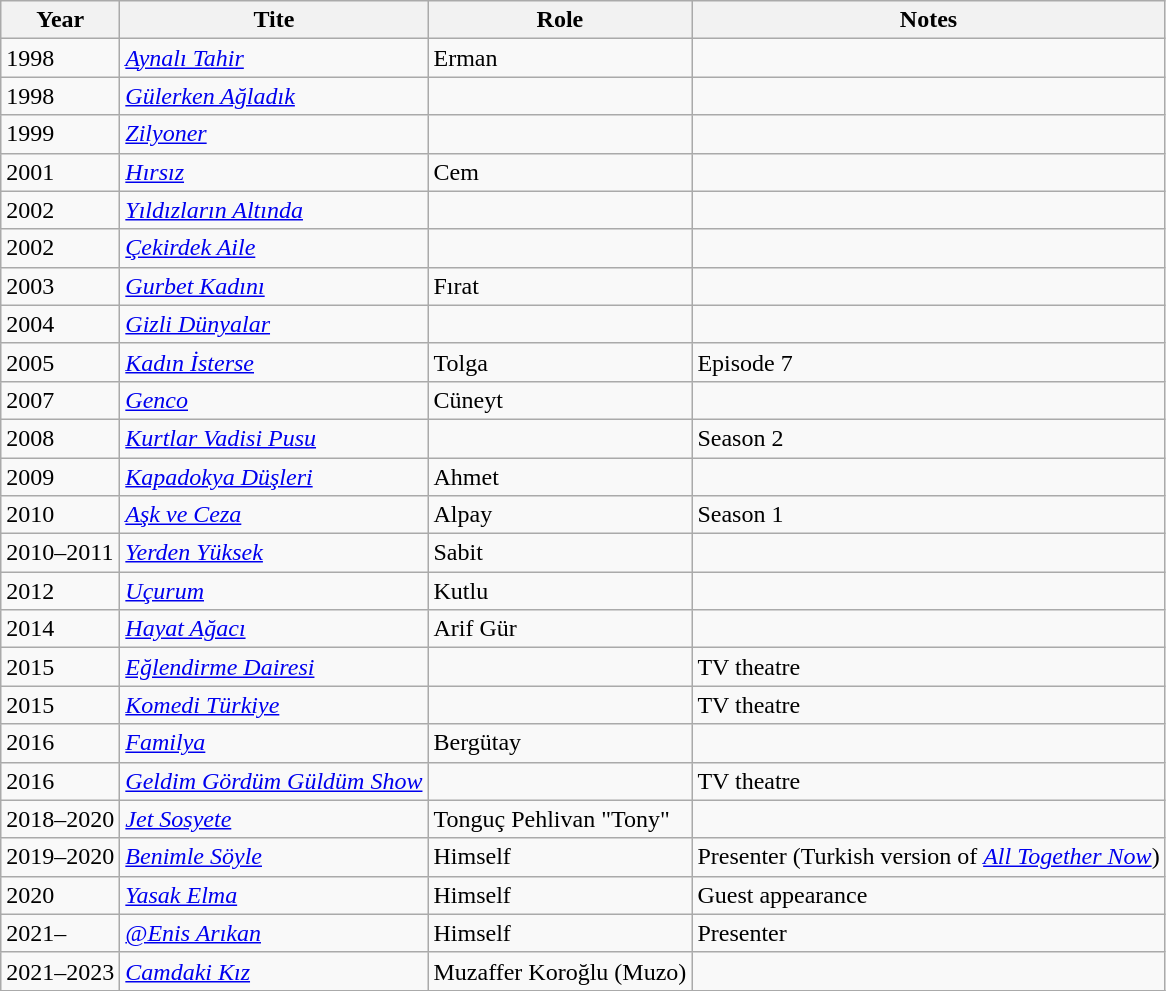<table class="wikitable sortable plainrowheaders">
<tr>
<th scope="col">Year</th>
<th scope="col">Tite</th>
<th scope="col">Role</th>
<th scope="col" class="unsortable">Notes</th>
</tr>
<tr>
<td>1998</td>
<td><em><a href='#'>Aynalı Tahir</a></em></td>
<td>Erman</td>
<td></td>
</tr>
<tr>
<td>1998</td>
<td><em><a href='#'>Gülerken Ağladık</a></em></td>
<td></td>
<td></td>
</tr>
<tr>
<td>1999</td>
<td><em><a href='#'>Zilyoner</a></em></td>
<td></td>
<td></td>
</tr>
<tr>
<td>2001</td>
<td><em><a href='#'>Hırsız</a></em></td>
<td>Cem</td>
<td></td>
</tr>
<tr>
<td>2002</td>
<td><em><a href='#'>Yıldızların Altında</a></em></td>
<td></td>
<td></td>
</tr>
<tr>
<td>2002</td>
<td><em><a href='#'>Çekirdek Aile</a></em></td>
<td></td>
<td></td>
</tr>
<tr>
<td>2003</td>
<td><em><a href='#'>Gurbet Kadını</a></em></td>
<td>Fırat</td>
<td></td>
</tr>
<tr>
<td>2004</td>
<td><em><a href='#'>Gizli Dünyalar</a></em></td>
<td></td>
<td></td>
</tr>
<tr>
<td>2005</td>
<td><em><a href='#'>Kadın İsterse</a></em></td>
<td>Tolga</td>
<td>Episode 7</td>
</tr>
<tr>
<td>2007</td>
<td><em><a href='#'>Genco</a></em></td>
<td>Cüneyt</td>
<td></td>
</tr>
<tr>
<td>2008</td>
<td><em><a href='#'>Kurtlar Vadisi Pusu</a></em></td>
<td></td>
<td>Season 2</td>
</tr>
<tr>
<td>2009</td>
<td><em><a href='#'>Kapadokya Düşleri</a></em></td>
<td>Ahmet</td>
<td></td>
</tr>
<tr>
<td>2010</td>
<td><em><a href='#'>Aşk ve Ceza</a></em></td>
<td>Alpay</td>
<td>Season 1</td>
</tr>
<tr>
<td>2010–2011</td>
<td><em><a href='#'>Yerden Yüksek</a></em></td>
<td>Sabit</td>
<td></td>
</tr>
<tr>
<td>2012</td>
<td><em><a href='#'>Uçurum</a></em></td>
<td>Kutlu</td>
<td></td>
</tr>
<tr>
<td>2014</td>
<td><em><a href='#'>Hayat Ağacı</a></em></td>
<td>Arif Gür</td>
<td></td>
</tr>
<tr>
<td>2015</td>
<td><em><a href='#'>Eğlendirme Dairesi</a></em></td>
<td></td>
<td>TV theatre</td>
</tr>
<tr>
<td>2015</td>
<td><em><a href='#'>Komedi Türkiye</a></em></td>
<td></td>
<td>TV theatre</td>
</tr>
<tr>
<td>2016</td>
<td><em><a href='#'>Familya</a></em></td>
<td>Bergütay</td>
<td></td>
</tr>
<tr>
<td>2016</td>
<td><em><a href='#'>Geldim Gördüm Güldüm Show</a></em></td>
<td></td>
<td>TV theatre</td>
</tr>
<tr>
<td>2018–2020</td>
<td><em><a href='#'>Jet Sosyete</a></em></td>
<td>Tonguç Pehlivan "Tony"</td>
<td></td>
</tr>
<tr>
<td>2019–2020</td>
<td><em><a href='#'>Benimle Söyle</a></em></td>
<td>Himself</td>
<td>Presenter (Turkish version of <em><a href='#'>All Together Now</a></em>)</td>
</tr>
<tr>
<td>2020</td>
<td><em><a href='#'>Yasak Elma</a></em></td>
<td>Himself</td>
<td>Guest appearance</td>
</tr>
<tr>
<td>2021–</td>
<td><em><a href='#'>@Enis Arıkan</a></em></td>
<td>Himself</td>
<td>Presenter</td>
</tr>
<tr>
<td>2021–2023</td>
<td><em><a href='#'>Camdaki Kız</a></em></td>
<td>Muzaffer Koroğlu (Muzo)</td>
<td></td>
</tr>
<tr>
</tr>
</table>
